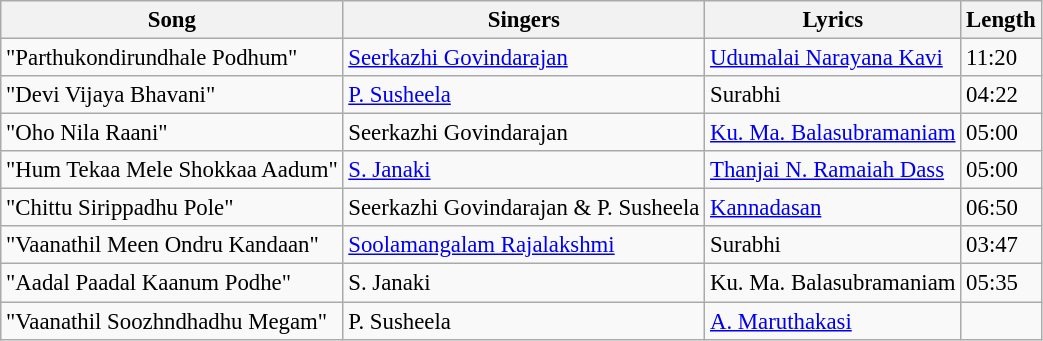<table class="wikitable" style="font-size:95%;">
<tr>
<th>Song</th>
<th>Singers</th>
<th>Lyrics</th>
<th>Length</th>
</tr>
<tr>
<td>"Parthukondirundhale Podhum"</td>
<td><a href='#'>Seerkazhi Govindarajan</a></td>
<td><a href='#'>Udumalai Narayana Kavi</a></td>
<td>11:20</td>
</tr>
<tr>
<td>"Devi Vijaya Bhavani"</td>
<td><a href='#'>P. Susheela</a></td>
<td>Surabhi</td>
<td>04:22</td>
</tr>
<tr>
<td>"Oho Nila Raani"</td>
<td>Seerkazhi Govindarajan</td>
<td><a href='#'>Ku. Ma. Balasubramaniam</a></td>
<td>05:00</td>
</tr>
<tr>
<td>"Hum Tekaa Mele Shokkaa Aadum"</td>
<td><a href='#'>S. Janaki</a></td>
<td><a href='#'>Thanjai N. Ramaiah Dass</a></td>
<td>05:00</td>
</tr>
<tr>
<td>"Chittu Sirippadhu Pole"</td>
<td>Seerkazhi Govindarajan & P. Susheela</td>
<td><a href='#'>Kannadasan</a></td>
<td>06:50</td>
</tr>
<tr>
<td>"Vaanathil Meen Ondru Kandaan"</td>
<td><a href='#'>Soolamangalam Rajalakshmi</a></td>
<td>Surabhi</td>
<td>03:47</td>
</tr>
<tr>
<td>"Aadal Paadal Kaanum Podhe"</td>
<td>S. Janaki</td>
<td>Ku. Ma. Balasubramaniam</td>
<td>05:35</td>
</tr>
<tr>
<td>"Vaanathil Soozhndhadhu Megam"</td>
<td>P. Susheela</td>
<td><a href='#'>A. Maruthakasi</a></td>
<td></td>
</tr>
</table>
